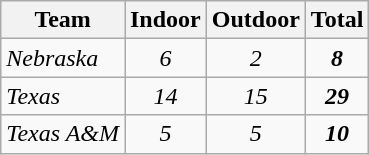<table class="wikitable sortable">
<tr>
<th scope="col">Team</th>
<th scope="col">Indoor</th>
<th scope="col">Outdoor</th>
<th scope="col">Total</th>
</tr>
<tr>
<td><em>Nebraska</em></td>
<td style="text-align: center;"><em>6</em></td>
<td style="text-align: center;"><em>2</em></td>
<td style="text-align: center;"><strong><em>8</em></strong></td>
</tr>
<tr>
<td><em>Texas</em></td>
<td style="text-align: center;"><em>14</em></td>
<td style="text-align: center;"><em>15</em></td>
<td style="text-align: center;"><strong><em>29</em></strong></td>
</tr>
<tr>
<td><em>Texas A&M</em></td>
<td style="text-align: center;"><em>5</em></td>
<td style="text-align: center;"><em>5</em></td>
<td style="text-align: center;"><strong><em>10</em></strong></td>
</tr>
</table>
